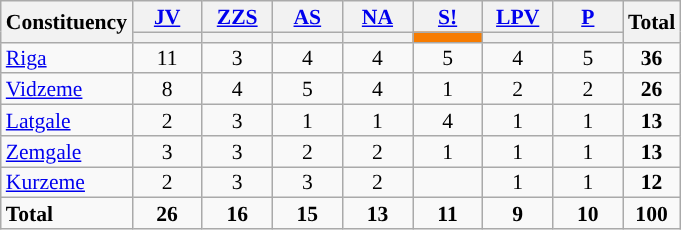<table class="wikitable sortable" style="text-align:center;font-size:90%;line-height:14px">
<tr>
<th rowspan="2" class="wikitable sortable">Constituency</th>
<th class="wikitable sortable" style="width:40px;"><a href='#'>JV</a></th>
<th class="wikitable sortable" style="width:40px;"><a href='#'>ZZS</a></th>
<th class="wikitable sortable" style="width:40px;"><a href='#'>AS</a></th>
<th class="wikitable sortable" style="width:40px;"><a href='#'>NA</a></th>
<th class="wikitable sortable" style="width:40px;"><a href='#'>S!</a></th>
<th class="wikitable sortable" style="width:40px;"><a href='#'>LPV</a></th>
<th class="wikitable sortable" style="width:40px;"><a href='#'>P</a></th>
<th rowspan="2">Total</th>
</tr>
<tr>
<th class="wikitable sortable" style="background:"></th>
<th class="wikitable sortable" style="background:"></th>
<th class="wikitable sortable" style="background:"></th>
<th class="wikitable sortable" style="background:"></th>
<th class="wikitable sortable" style="background:#F77C01;"></th>
<th class="wikitable sortable" style="background:"></th>
<th class="wikitable sortable" style="background:"></th>
</tr>
<tr>
<td align="left"><a href='#'>Riga</a></td>
<td>11</td>
<td>3</td>
<td>4</td>
<td>4</td>
<td>5</td>
<td>4</td>
<td>5</td>
<td><strong>36</strong></td>
</tr>
<tr>
<td align="left"><a href='#'>Vidzeme</a></td>
<td>8</td>
<td>4</td>
<td>5</td>
<td>4</td>
<td>1</td>
<td>2</td>
<td>2</td>
<td><strong>26</strong></td>
</tr>
<tr>
<td align="left"><a href='#'>Latgale</a></td>
<td>2</td>
<td>3</td>
<td>1</td>
<td>1</td>
<td>4</td>
<td>1</td>
<td>1</td>
<td><strong>13</strong></td>
</tr>
<tr>
<td align="left"><a href='#'>Zemgale</a></td>
<td>3</td>
<td>3</td>
<td>2</td>
<td>2</td>
<td>1</td>
<td>1</td>
<td>1</td>
<td><strong>13</strong></td>
</tr>
<tr>
<td align="left"><a href='#'>Kurzeme</a></td>
<td>2</td>
<td>3</td>
<td>3</td>
<td>2</td>
<td></td>
<td>1</td>
<td>1</td>
<td><strong>12</strong></td>
</tr>
<tr class="sortbottom">
<td align="left"><strong>Total</strong></td>
<td><strong>26</strong></td>
<td><strong>16</strong></td>
<td><strong>15</strong></td>
<td><strong>13</strong></td>
<td><strong>11</strong></td>
<td><strong>9</strong></td>
<td><strong>10</strong></td>
<td><strong>100</strong></td>
</tr>
</table>
